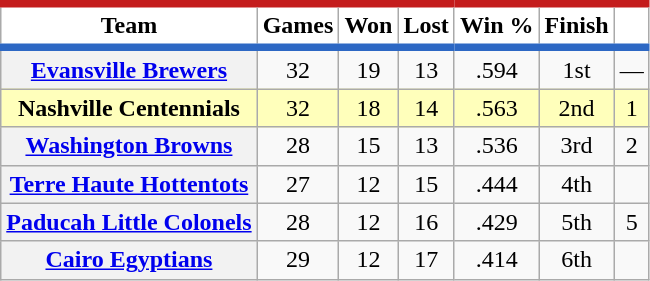<table class="wikitable sortable plainrowheaders" style="text-align:center;">
<tr>
<th scope="col" style="background-color:#ffffff; border-top:#c41c1c 5px solid; border-bottom:#2d68c4 5px solid; color:#000000">Team</th>
<th scope="col" style="background-color:#ffffff; border-top:#c41c1c 5px solid; border-bottom:#2d68c4 5px solid; color:#000000">Games</th>
<th scope="col" style="background-color:#ffffff; border-top:#c41c1c 5px solid; border-bottom:#2d68c4 5px solid; color:#000000">Won</th>
<th scope="col" style="background-color:#ffffff; border-top:#c41c1c 5px solid; border-bottom:#2d68c4 5px solid; color:#000000">Lost</th>
<th scope="col" style="background-color:#ffffff; border-top:#c41c1c 5px solid; border-bottom:#2d68c4 5px solid; color:#000000">Win %</th>
<th scope="col" style="background-color:#ffffff; border-top:#c41c1c 5px solid; border-bottom:#2d68c4 5px solid; color:#000000">Finish</th>
<th scope="col" style="background-color:#ffffff; border-top:#c41c1c 5px solid; border-bottom:#2d68c4 5px solid; color:#000000"></th>
</tr>
<tr>
<th scope="row" style="text-align:center"><a href='#'>Evansville Brewers</a></th>
<td>32</td>
<td>19</td>
<td>13</td>
<td>.594</td>
<td>1st</td>
<td>—</td>
</tr>
<tr style="background-color:#FFFFBB">
<th scope="row" style="text-align:center; background:#FFFFBB">Nashville Centennials</th>
<td>32</td>
<td>18</td>
<td>14</td>
<td>.563</td>
<td>2nd</td>
<td>1</td>
</tr>
<tr>
<th scope="row" style="text-align:center"><a href='#'>Washington Browns</a></th>
<td>28</td>
<td>15</td>
<td>13</td>
<td>.536</td>
<td>3rd</td>
<td>2</td>
</tr>
<tr>
<th scope="row" style="text-align:center"><a href='#'>Terre Haute Hottentots</a></th>
<td>27</td>
<td>12</td>
<td>15</td>
<td>.444</td>
<td>4th</td>
<td></td>
</tr>
<tr>
<th scope="row" style="text-align:center"><a href='#'>Paducah Little Colonels</a></th>
<td>28</td>
<td>12</td>
<td>16</td>
<td>.429</td>
<td>5th</td>
<td>5</td>
</tr>
<tr>
<th scope="row" style="text-align:center"><a href='#'>Cairo Egyptians</a></th>
<td>29</td>
<td>12</td>
<td>17</td>
<td>.414</td>
<td>6th</td>
<td></td>
</tr>
</table>
